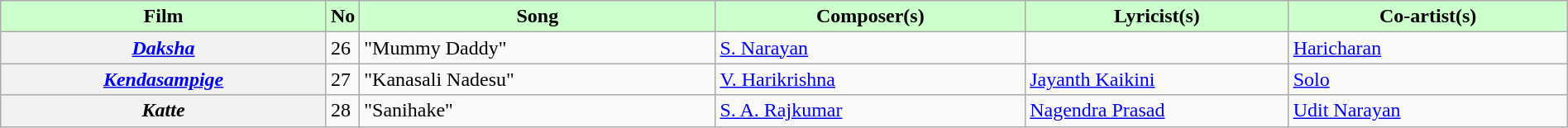<table class="wikitable plainrowheaders" width="100%">
<tr style="background:#cfc; text-align:center;">
<td scope="col" width=21%><strong>Film</strong></td>
<td><strong>No</strong></td>
<td scope="col" width=23%><strong>Song</strong></td>
<td scope="col" width=20%><strong>Composer(s)</strong></td>
<td scope="col" width=17%><strong>Lyricist(s)</strong></td>
<td scope="col" width=18%><strong>Co-artist(s)</strong></td>
</tr>
<tr>
<th><em><a href='#'>Daksha</a></em></th>
<td>26</td>
<td>"Mummy Daddy"</td>
<td><a href='#'>S. Narayan</a></td>
<td></td>
<td><a href='#'>Haricharan</a></td>
</tr>
<tr>
<th><em><a href='#'>Kendasampige</a></em></th>
<td>27</td>
<td>"Kanasali Nadesu"</td>
<td><a href='#'>V. Harikrishna</a></td>
<td><a href='#'>Jayanth Kaikini</a></td>
<td><a href='#'>Solo</a></td>
</tr>
<tr>
<th><em>Katte</em></th>
<td>28</td>
<td>"Sanihake"</td>
<td><a href='#'>S. A. Rajkumar</a></td>
<td><a href='#'>Nagendra Prasad</a></td>
<td><a href='#'>Udit Narayan</a></td>
</tr>
</table>
